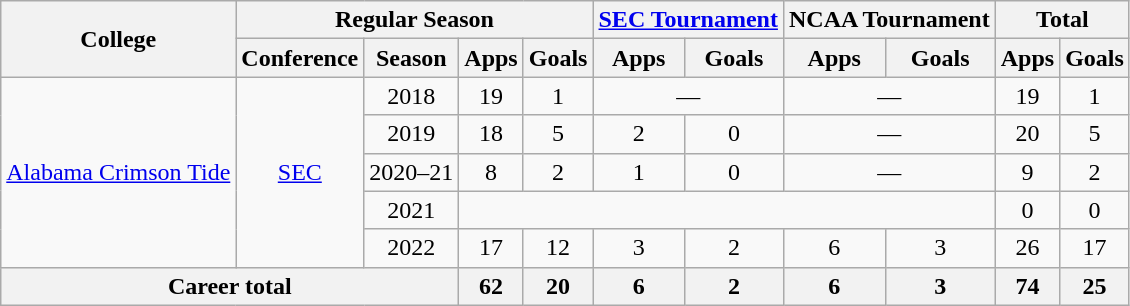<table class="wikitable" style="text-align: center;">
<tr>
<th rowspan="2">College</th>
<th colspan="4">Regular Season</th>
<th colspan="2"><a href='#'>SEC Tournament</a></th>
<th colspan="2">NCAA Tournament</th>
<th colspan="2">Total</th>
</tr>
<tr>
<th>Conference</th>
<th>Season</th>
<th>Apps</th>
<th>Goals</th>
<th>Apps</th>
<th>Goals</th>
<th>Apps</th>
<th>Goals</th>
<th>Apps</th>
<th>Goals</th>
</tr>
<tr>
<td rowspan="5"><a href='#'>Alabama Crimson Tide</a></td>
<td rowspan="5"><a href='#'>SEC</a></td>
<td>2018</td>
<td>19</td>
<td>1</td>
<td colspan="2">—</td>
<td colspan="2">—</td>
<td>19</td>
<td>1</td>
</tr>
<tr>
<td>2019</td>
<td>18</td>
<td>5</td>
<td>2</td>
<td>0</td>
<td colspan="2">—</td>
<td>20</td>
<td>5</td>
</tr>
<tr>
<td>2020–21</td>
<td>8</td>
<td>2</td>
<td>1</td>
<td>0</td>
<td colspan="2">—</td>
<td>9</td>
<td>2</td>
</tr>
<tr>
<td>2021</td>
<td colspan="6"></td>
<td>0</td>
<td>0</td>
</tr>
<tr>
<td>2022</td>
<td>17</td>
<td>12</td>
<td>3</td>
<td>2</td>
<td>6</td>
<td>3</td>
<td>26</td>
<td>17</td>
</tr>
<tr>
<th colspan="3">Career total</th>
<th>62</th>
<th>20</th>
<th>6</th>
<th>2</th>
<th>6</th>
<th>3</th>
<th>74</th>
<th>25</th>
</tr>
</table>
